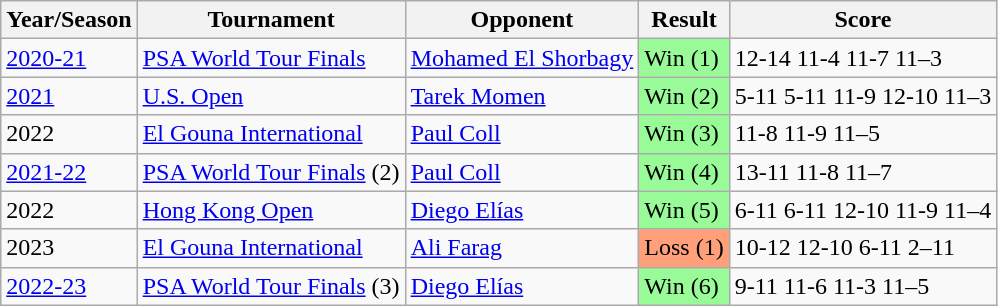<table class="wikitable">
<tr>
<th>Year/Season</th>
<th>Tournament</th>
<th>Opponent</th>
<th>Result</th>
<th>Score</th>
</tr>
<tr>
<td><a href='#'>2020-21</a></td>
<td><a href='#'>PSA World Tour Finals</a></td>
<td><a href='#'>Mohamed El Shorbagy</a></td>
<td bgcolor="99FB98">Win (1)</td>
<td>12-14 11-4 11-7 11–3</td>
</tr>
<tr>
<td><a href='#'>2021</a></td>
<td><a href='#'>U.S. Open</a></td>
<td><a href='#'>Tarek Momen</a></td>
<td bgcolor="99FB98">Win (2)</td>
<td>5-11 5-11 11-9 12-10 11–3</td>
</tr>
<tr>
<td>2022</td>
<td><a href='#'>El Gouna International</a></td>
<td><a href='#'>Paul Coll</a></td>
<td bgcolor="99FB98">Win (3)</td>
<td>11-8 11-9 11–5</td>
</tr>
<tr>
<td><a href='#'>2021-22</a></td>
<td><a href='#'>PSA World Tour Finals</a> (2)</td>
<td><a href='#'>Paul Coll</a></td>
<td bgcolor="99FB98">Win (4)</td>
<td>13-11 11-8 11–7</td>
</tr>
<tr>
<td>2022</td>
<td><a href='#'>Hong Kong Open</a></td>
<td><a href='#'>Diego Elías</a></td>
<td bgcolor="99FB98">Win (5)</td>
<td>6-11 6-11 12-10 11-9 11–4</td>
</tr>
<tr>
<td>2023</td>
<td><a href='#'>El Gouna International</a></td>
<td><a href='#'>Ali Farag</a></td>
<td bgcolor="ffa07a">Loss (1)</td>
<td>10-12 12-10 6-11 2–11</td>
</tr>
<tr>
<td><a href='#'>2022-23</a></td>
<td><a href='#'>PSA World Tour Finals</a> (3)</td>
<td><a href='#'>Diego Elías</a></td>
<td bgcolor="99FB98">Win (6)</td>
<td>9-11 11-6 11-3 11–5</td>
</tr>
</table>
